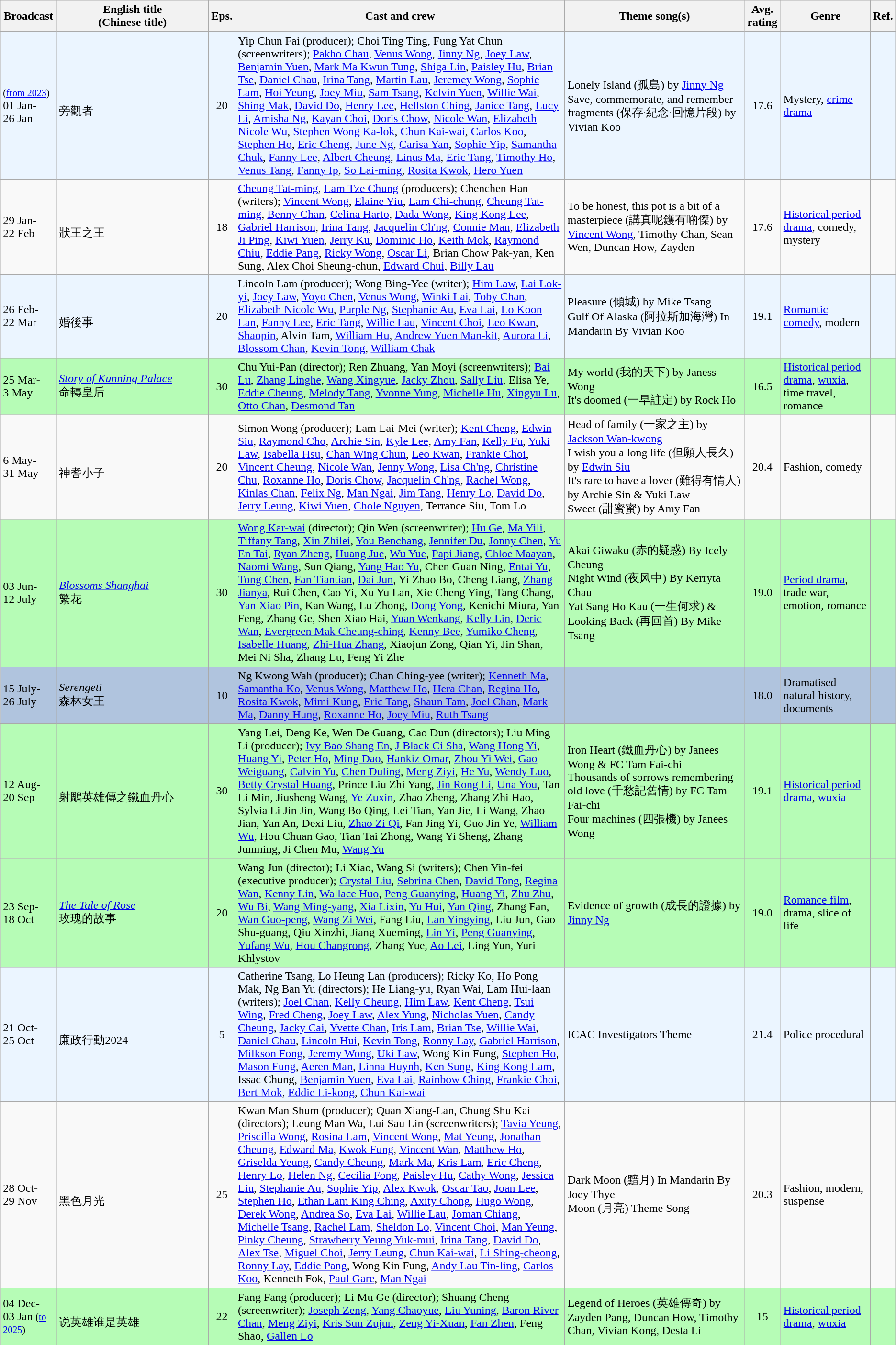<table class="wikitable sortable">
<tr>
<th>Broadcast</th>
<th style="width:17%;">English title <br> (Chinese title)</th>
<th>Eps.</th>
<th>Cast and crew</th>
<th style="width:20%;">Theme song(s)</th>
<th>Avg. rating</th>
<th style="width:10%;">Genre</th>
<th>Ref.</th>
</tr>
<tr --- bgcolor="#ebf5ff">
<td><small>(<a href='#'>from 2023</a>) </small><br>01 Jan-<br> 26 Jan</td>
<td><em></em> <br>旁觀者</td>
<td style="text-align:center;">20</td>
<td>Yip Chun Fai (producer); Choi Ting Ting, Fung Yat Chun (screenwriters); <a href='#'>Pakho Chau</a>, <a href='#'>Venus Wong</a>, <a href='#'>Jinny Ng</a>, <a href='#'>Joey Law</a>, <a href='#'>Benjamin Yuen</a>, <a href='#'>Mark Ma Kwun Tung</a>, <a href='#'>Shiga Lin</a>, <a href='#'>Paisley Hu</a>, <a href='#'>Brian Tse</a>, <a href='#'>Daniel Chau</a>, <a href='#'>Irina Tang</a>, <a href='#'>Martin Lau</a>, <a href='#'>Jeremey Wong</a>, <a href='#'>Sophie Lam</a>, <a href='#'>Hoi Yeung</a>, <a href='#'>Joey Miu</a>, <a href='#'>Sam Tsang</a>, <a href='#'>Kelvin Yuen</a>, <a href='#'>Willie Wai</a>, <a href='#'>Shing Mak</a>, <a href='#'>David Do</a>, <a href='#'>Henry Lee</a>, <a href='#'>Hellston Ching</a>, <a href='#'>Janice Tang</a>, <a href='#'>Lucy Li</a>, <a href='#'>Amisha Ng</a>, <a href='#'>Kayan Choi</a>, <a href='#'>Doris Chow</a>, <a href='#'>Nicole Wan</a>, <a href='#'>Elizabeth Nicole Wu</a>, <a href='#'>Stephen Wong Ka-lok</a>, <a href='#'>Chun Kai-wai</a>, <a href='#'>Carlos Koo</a>, <a href='#'>Stephen Ho</a>, <a href='#'>Eric Cheng</a>, <a href='#'>June Ng</a>, <a href='#'>Carisa Yan</a>, <a href='#'>Sophie Yip</a>, <a href='#'>Samantha Chuk</a>, <a href='#'>Fanny Lee</a>, <a href='#'>Albert Cheung</a>, <a href='#'>Linus Ma</a>, <a href='#'>Eric Tang</a>, <a href='#'>Timothy Ho</a>, <a href='#'>Venus Tang</a>, <a href='#'>Fanny Ip</a>, <a href='#'>So Lai-ming</a>, <a href='#'>Rosita Kwok</a>, <a href='#'>Hero Yuen</a></td>
<td>Lonely Island (孤島) by <a href='#'>Jinny Ng</a><br>Save, commemorate, and remember fragments (保存·紀念·回憶片段) by Vivian Koo</td>
<td style="text-align:center;">17.6</td>
<td>Mystery, <a href='#'>crime drama</a></td>
<td></td>
</tr>
<tr>
<td>29 Jan-<br> 22 Feb</td>
<td><em></em> <br>狀王之王</td>
<td style="text-align:center;">18</td>
<td><a href='#'>Cheung Tat-ming</a>, <a href='#'>Lam Tze Chung</a> (producers); Chenchen Han (writers); <a href='#'>Vincent Wong</a>, <a href='#'>Elaine Yiu</a>, <a href='#'>Lam Chi-chung</a>, <a href='#'>Cheung Tat-ming</a>, <a href='#'>Benny Chan</a>, <a href='#'>Celina Harto</a>, <a href='#'>Dada Wong</a>, <a href='#'>King Kong Lee</a>, <a href='#'>Gabriel Harrison</a>, <a href='#'>Irina Tang</a>, <a href='#'>Jacquelin Ch'ng</a>, <a href='#'>Connie Man</a>, <a href='#'>Elizabeth Ji Ping</a>, <a href='#'>Kiwi Yuen</a>, <a href='#'>Jerry Ku</a>, <a href='#'>Dominic Ho</a>, <a href='#'>Keith Mok</a>, <a href='#'>Raymond Chiu</a>, <a href='#'>Eddie Pang</a>, <a href='#'>Ricky Wong</a>, <a href='#'>Oscar Li</a>, Brian Chow Pak-yan, Ken Sung, Alex Choi Sheung-chun, <a href='#'>Edward Chui</a>, <a href='#'>Billy Lau</a></td>
<td>To be honest, this pot is a bit of a masterpiece (講真呢鑊有啲傑) by <a href='#'>Vincent Wong</a>, Timothy Chan, Sean Wen, Duncan How, Zayden</td>
<td style="text-align:center;">17.6</td>
<td><a href='#'>Historical period drama</a>, comedy, mystery</td>
<td><br></td>
</tr>
<tr --- bgcolor="#ebf5ff">
<td>26 Feb-<br>22 Mar</td>
<td><em></em> <br>婚後事</td>
<td style="text-align:center;">20</td>
<td>Lincoln Lam (producer); Wong Bing-Yee (writer); <a href='#'>Him Law</a>, <a href='#'>Lai Lok-yi</a>, <a href='#'>Joey Law</a>, <a href='#'>Yoyo Chen</a>, <a href='#'>Venus Wong</a>, <a href='#'>Winki Lai</a>, <a href='#'>Toby Chan</a>, <a href='#'>Elizabeth Nicole Wu</a>, <a href='#'>Purple Ng</a>, <a href='#'>Stephanie Au</a>, <a href='#'>Eva Lai</a>, <a href='#'>Lo Koon Lan</a>, <a href='#'>Fanny Lee</a>, <a href='#'>Eric Tang</a>, <a href='#'>Willie Lau</a>, <a href='#'>Vincent Choi</a>, <a href='#'>Leo Kwan</a>, <a href='#'>Shaopin</a>, Alvin Tam, <a href='#'>William Hu</a>, <a href='#'>Andrew Yuen Man-kit</a>, <a href='#'>Aurora Li</a>, <a href='#'>Blossom Chan</a>, <a href='#'>Kevin Tong</a>, <a href='#'>William Chak</a></td>
<td>Pleasure (傾城) by Mike Tsang<br>Gulf Of Alaska (阿拉斯加海灣) In Mandarin By Vivian Koo</td>
<td style="text-align:center;">19.1</td>
<td><a href='#'>Romantic comedy</a>, modern</td>
<td></td>
</tr>
<tr --- bgcolor="#b6fcb6">
<td>25 Mar-<br>3 May</td>
<td><em><a href='#'>Story of Kunning Palace</a></em> <br>命轉皇后</td>
<td style="text-align:center;">30</td>
<td>Chu Yui-Pan (director); Ren Zhuang, Yan Moyi (screenwriters); <a href='#'>Bai Lu</a>, <a href='#'>Zhang Linghe</a>, <a href='#'>Wang Xingyue</a>, <a href='#'>Jacky Zhou</a>, <a href='#'>Sally Liu</a>, Elisa Ye, <a href='#'>Eddie Cheung</a>, <a href='#'>Melody Tang</a>, <a href='#'>Yvonne Yung</a>, <a href='#'>Michelle Hu</a>, <a href='#'>Xingyu Lu</a>, <a href='#'>Otto Chan</a>, <a href='#'>Desmond Tan</a></td>
<td>My world (我的天下) by Janess Wong<br>It's doomed (一早註定) by Rock Ho</td>
<td style="text-align:center;">16.5</td>
<td><a href='#'>Historical period drama</a>, <a href='#'>wuxia</a>, time travel, romance</td>
<td></td>
</tr>
<tr>
<td>6 May-<br>31 May</td>
<td><em></em> <br>神耆小子</td>
<td style="text-align:center;">20</td>
<td>Simon Wong (producer); Lam Lai-Mei (writer); <a href='#'>Kent Cheng</a>, <a href='#'>Edwin Siu</a>, <a href='#'>Raymond Cho</a>, <a href='#'>Archie Sin</a>, <a href='#'>Kyle Lee</a>, <a href='#'>Amy Fan</a>, <a href='#'>Kelly Fu</a>, <a href='#'>Yuki Law</a>, <a href='#'>Isabella Hsu</a>, <a href='#'>Chan Wing Chun</a>, <a href='#'>Leo Kwan</a>, <a href='#'>Frankie Choi</a>, <a href='#'>Vincent Cheung</a>, <a href='#'>Nicole Wan</a>, <a href='#'>Jenny Wong</a>, <a href='#'>Lisa Ch'ng</a>, <a href='#'>Christine Chu</a>, <a href='#'>Roxanne Ho</a>, <a href='#'>Doris Chow</a>, <a href='#'>Jacquelin Ch'ng</a>, <a href='#'>Rachel Wong</a>, <a href='#'>Kinlas Chan</a>, <a href='#'>Felix Ng</a>, <a href='#'>Man Ngai</a>, <a href='#'>Jim Tang</a>, <a href='#'>Henry Lo</a>, <a href='#'>David Do</a>, <a href='#'>Jerry Leung</a>, <a href='#'>Kiwi Yuen</a>, <a href='#'>Chole Nguyen</a>, Terrance Siu, Tom Lo</td>
<td>Head of family (一家之主) by <a href='#'>Jackson Wan-kwong</a><br>I wish you a long life (但願人長久) by <a href='#'>Edwin Siu</a><br>It's rare to have a lover (難得有情人) by Archie Sin & Yuki Law<br>Sweet (甜蜜蜜) by Amy Fan</td>
<td style="text-align:center;">20.4</td>
<td>Fashion, comedy</td>
<td></td>
</tr>
<tr --- bgcolor="#b6fcb6">
<td>03 Jun-<br>12 July</td>
<td><em><a href='#'>Blossoms Shanghai</a></em> <br>繁花</td>
<td style="text-align:center;">30</td>
<td><a href='#'>Wong Kar-wai</a> (director); Qin Wen (screenwriter); <a href='#'>Hu Ge</a>, <a href='#'>Ma Yili</a>, <a href='#'>Tiffany Tang</a>, <a href='#'>Xin Zhilei</a>, <a href='#'>You Benchang</a>, <a href='#'>Jennifer Du</a>, <a href='#'>Jonny Chen</a>, <a href='#'>Yu En Tai</a>, <a href='#'>Ryan Zheng</a>, <a href='#'>Huang Jue</a>, <a href='#'>Wu Yue</a>, <a href='#'>Papi Jiang</a>, <a href='#'>Chloe Maayan</a>, <a href='#'>Naomi Wang</a>, Sun Qiang, <a href='#'>Yang Hao Yu</a>, Chen Guan Ning, <a href='#'>Entai Yu</a>, <a href='#'>Tong Chen</a>, <a href='#'>Fan Tiantian</a>, <a href='#'>Dai Jun</a>, Yi Zhao Bo, Cheng Liang, <a href='#'>Zhang Jianya</a>, Rui Chen, Cao Yi, Xu Yu Lan, Xie Cheng Ying, Tang Chang, <a href='#'>Yan Xiao Pin</a>, Kan Wang, Lu Zhong, <a href='#'>Dong Yong</a>, Kenichi Miura, Yan Feng, Zhang Ge, Shen Xiao Hai, <a href='#'>Yuan Wenkang</a>, <a href='#'>Kelly Lin</a>, <a href='#'>Deric Wan</a>, <a href='#'>Evergreen Mak Cheung-ching</a>, <a href='#'>Kenny Bee</a>, <a href='#'>Yumiko Cheng</a>, <a href='#'>Isabelle Huang</a>, <a href='#'>Zhi-Hua Zhang</a>, Xiaojun Zong, Qian Yi, Jin Shan, Mei Ni Sha, Zhang Lu, Feng Yi Zhe</td>
<td>Akai Giwaku (赤的疑惑) By Icely Cheung<br>Night Wind (夜风中) By Kerryta Chau<br>Yat Sang Ho Kau (一生何求) & Looking Back (再回首) By Mike Tsang</td>
<td style="text-align:center;">19.0</td>
<td><a href='#'>Period drama</a>, trade war, emotion, romance</td>
<td></td>
</tr>
<tr --- bgcolor="#B0C4DE">
<td>15 July-<br>26 July</td>
<td><em>Serengeti</em> <br>森林女王</td>
<td style="text-align:center;">10</td>
<td>Ng Kwong Wah (producer); Chan Ching-yee (writer); <a href='#'>Kenneth Ma</a>, <a href='#'>Samantha Ko</a>, <a href='#'>Venus Wong</a>, <a href='#'>Matthew Ho</a>, <a href='#'>Hera Chan</a>, <a href='#'>Regina Ho</a>, <a href='#'>Rosita Kwok</a>, <a href='#'>Mimi Kung</a>, <a href='#'>Eric Tang</a>, <a href='#'>Shaun Tam</a>, <a href='#'>Joel Chan</a>, <a href='#'>Mark Ma</a>, <a href='#'>Danny Hung</a>, <a href='#'>Roxanne Ho</a>, <a href='#'>Joey Miu</a>, <a href='#'>Ruth Tsang</a></td>
<td></td>
<td style="text-align:center;">18.0</td>
<td>Dramatised natural history, documents</td>
<td></td>
</tr>
<tr --- bgcolor="#b6fcb6">
<td>12 Aug-<br>20 Sep</td>
<td><em></em> <br>射鵰英雄傳之鐵血丹心</td>
<td style="text-align:center;">30</td>
<td>Yang Lei, Deng Ke, Wen De Guang, Cao Dun (directors); Liu Ming Li (producer); <a href='#'>Ivy Bao Shang En</a>, <a href='#'>J Black Ci Sha</a>, <a href='#'>Wang Hong Yi</a>, <a href='#'>Huang Yi</a>, <a href='#'>Peter Ho</a>, <a href='#'>Ming Dao</a>, <a href='#'>Hankiz Omar</a>, <a href='#'>Zhou Yi Wei</a>, <a href='#'>Gao Weiguang</a>, <a href='#'>Calvin Yu</a>, <a href='#'>Chen Duling</a>, <a href='#'>Meng Ziyi</a>, <a href='#'>He Yu</a>, <a href='#'>Wendy Luo</a>, <a href='#'>Betty Crystal Huang</a>, Prince Liu Zhi Yang, <a href='#'>Jin Rong Li</a>, <a href='#'>Una You</a>, Tan Li Min, Jiusheng Wang, <a href='#'>Ye Zuxin</a>, Zhao Zheng, Zhang Zhi Hao, Sylvia Li Jin Jin, Wang Bo Qing, Lei Tian, Yan Jie, Li Wang, Zhao Jian, Yan An, Dexi Liu, <a href='#'>Zhao Zi Qi</a>, Fan Jing Yi, Guo Jin Ye, <a href='#'>William Wu</a>, Hou Chuan Gao, Tian Tai Zhong, Wang Yi Sheng, Zhang Junming, Ji Chen Mu, <a href='#'>Wang Yu</a></td>
<td>Iron Heart (鐵血丹心) by Janees Wong & FC Tam Fai-chi<br>Thousands of sorrows remembering old love (千愁記舊情) by FC Tam Fai-chi<br>Four machines (四張機) by Janees Wong</td>
<td style="text-align:center;">19.1</td>
<td><a href='#'>Historical period drama</a>, <a href='#'>wuxia</a></td>
<td></td>
</tr>
<tr --- bgcolor="#b6fcb6">
<td>23 Sep-<br>18 Oct</td>
<td><em><a href='#'>The Tale of Rose</a></em> <br>玫瑰的故事</td>
<td style="text-align:center;">20</td>
<td>Wang Jun (director); Li Xiao, Wang Si (writers); Chen Yin-fei (executive producer); <a href='#'>Crystal Liu</a>, <a href='#'>Sebrina Chen</a>, <a href='#'>David Tong</a>, <a href='#'>Regina Wan</a>, <a href='#'>Kenny Lin</a>, <a href='#'>Wallace Huo</a>, <a href='#'>Peng Guanying</a>, <a href='#'>Huang Yi</a>, <a href='#'>Zhu Zhu</a>, <a href='#'>Wu Bi</a>, <a href='#'>Wang Ming-yang</a>, <a href='#'>Xia Lixin</a>, <a href='#'>Yu Hui</a>, <a href='#'>Yan Qing</a>, Zhang Fan, <a href='#'>Wan Guo-peng</a>, <a href='#'>Wang Zi Wei</a>, Fang Liu, <a href='#'>Lan Yingying</a>, Liu Jun, Gao Shu-guang, Qiu Xinzhi, Jiang Xueming, <a href='#'>Lin Yi</a>, <a href='#'>Peng Guanying</a>, <a href='#'>Yufang Wu</a>, <a href='#'>Hou Changrong</a>, Zhang Yue, <a href='#'>Ao Lei</a>, Ling Yun, Yuri Khlystov</td>
<td>Evidence of growth (成長的證據) by <a href='#'>Jinny Ng</a></td>
<td style="text-align:center;">19.0</td>
<td><a href='#'>Romance film</a>, drama, slice of life</td>
<td></td>
</tr>
<tr --- bgcolor="#ebf5ff">
<td>21 Oct-<br>25 Oct</td>
<td><em></em> <br>廉政行動2024</td>
<td style="text-align:center;">5</td>
<td>Catherine Tsang, Lo Heung Lan (producers); Ricky Ko, Ho Pong Mak, Ng Ban Yu (directors); He Liang-yu, Ryan Wai, Lam Hui-laan (writers); <a href='#'>Joel Chan</a>, <a href='#'>Kelly Cheung</a>, <a href='#'>Him Law</a>, <a href='#'>Kent Cheng</a>, <a href='#'>Tsui Wing</a>, <a href='#'>Fred Cheng</a>, <a href='#'>Joey Law</a>, <a href='#'>Alex Yung</a>, <a href='#'>Nicholas Yuen</a>, <a href='#'>Candy Cheung</a>, <a href='#'>Jacky Cai</a>, <a href='#'>Yvette Chan</a>, <a href='#'>Iris Lam</a>, <a href='#'>Brian Tse</a>, <a href='#'>Willie Wai</a>, <a href='#'>Daniel Chau</a>, <a href='#'>Lincoln Hui</a>, <a href='#'>Kevin Tong</a>, <a href='#'>Ronny Lay</a>, <a href='#'>Gabriel Harrison</a>, <a href='#'>Milkson Fong</a>, <a href='#'>Jeremy Wong</a>, <a href='#'>Uki Law</a>, Wong Kin Fung, <a href='#'>Stephen Ho</a>, <a href='#'>Mason Fung</a>, <a href='#'>Aeren Man</a>, <a href='#'>Linna Huynh</a>, <a href='#'>Ken Sung</a>, <a href='#'>King Kong Lam</a>, Issac Chung, <a href='#'>Benjamin Yuen</a>, <a href='#'>Eva Lai</a>, <a href='#'>Rainbow Ching</a>, <a href='#'>Frankie Choi</a>, <a href='#'>Bert Mok</a>, <a href='#'>Eddie Li-kong</a>, <a href='#'>Chun Kai-wai</a></td>
<td>ICAC Investigators Theme</td>
<td style="text-align:center;">21.4</td>
<td>Police procedural</td>
<td></td>
</tr>
<tr>
<td>28 Oct-<br>29 Nov</td>
<td><em></em> <br>黑色月光</td>
<td style="text-align:center;">25</td>
<td>Kwan Man Shum (producer); Quan Xiang-Lan, Chung Shu Kai (directors); Leung Man Wa, Lui Sau Lin (screenwriters); <a href='#'>Tavia Yeung</a>, <a href='#'>Priscilla Wong</a>, <a href='#'>Rosina Lam</a>, <a href='#'>Vincent Wong</a>, <a href='#'>Mat Yeung</a>, <a href='#'>Jonathan Cheung</a>, <a href='#'>Edward Ma</a>, <a href='#'>Kwok Fung</a>, <a href='#'>Vincent Wan</a>, <a href='#'>Matthew Ho</a>, <a href='#'>Griselda Yeung</a>, <a href='#'>Candy Cheung</a>, <a href='#'>Mark Ma</a>, <a href='#'>Kris Lam</a>, <a href='#'>Eric Cheng</a>, <a href='#'>Henry Lo</a>, <a href='#'>Helen Ng</a>, <a href='#'>Cecilia Fong</a>, <a href='#'>Paisley Hu</a>, <a href='#'>Cathy Wong</a>, <a href='#'>Jessica Liu</a>, <a href='#'>Stephanie Au</a>, <a href='#'>Sophie Yip</a>, <a href='#'>Alex Kwok</a>, <a href='#'>Oscar Tao</a>, <a href='#'>Joan Lee</a>, <a href='#'>Stephen Ho</a>, <a href='#'>Ethan Lam King Ching</a>, <a href='#'>Axity Chong</a>, <a href='#'>Hugo Wong</a>, <a href='#'>Derek Wong</a>, <a href='#'>Andrea So</a>, <a href='#'>Eva Lai</a>, <a href='#'>Willie Lau</a>, <a href='#'>Joman Chiang</a>, <a href='#'>Michelle Tsang</a>, <a href='#'>Rachel Lam</a>, <a href='#'>Sheldon Lo</a>, <a href='#'>Vincent Choi</a>, <a href='#'>Man Yeung</a>, <a href='#'>Pinky Cheung</a>, <a href='#'>Strawberry Yeung Yuk-mui</a>, <a href='#'>Irina Tang</a>, <a href='#'>David Do</a>, <a href='#'>Alex Tse</a>, <a href='#'>Miguel Choi</a>, <a href='#'>Jerry Leung</a>, <a href='#'>Chun Kai-wai</a>, <a href='#'>Li Shing-cheong</a>, <a href='#'>Ronny Lay</a>, <a href='#'>Eddie Pang</a>, Wong Kin Fung, <a href='#'>Andy Lau Tin-ling</a>, <a href='#'>Carlos Koo</a>, Kenneth Fok, <a href='#'>Paul Gare</a>, <a href='#'>Man Ngai</a></td>
<td>Dark Moon (黯月) In Mandarin By Joey Thye<br>Moon (月亮) Theme Song</td>
<td style="text-align:center;">20.3</td>
<td>Fashion, modern, suspense</td>
<td></td>
</tr>
<tr --- bgcolor="#b6fcb6">
<td>04 Dec-<br>03 Jan <small>(<a href='#'>to 2025</a>)</small></td>
<td><em></em> <br>说英雄谁是英雄</td>
<td style="text-align:center;">22</td>
<td>Fang Fang (producer); Li Mu Ge (director); Shuang Cheng (screenwriter); <a href='#'>Joseph Zeng</a>, <a href='#'>Yang Chaoyue</a>, <a href='#'>Liu Yuning</a>, <a href='#'>Baron River Chan</a>, <a href='#'>Meng Ziyi</a>, <a href='#'>Kris Sun Zujun</a>, <a href='#'>Zeng Yi-Xuan</a>, <a href='#'>Fan Zhen</a>, Feng Shao, <a href='#'>Gallen Lo</a></td>
<td>Legend of Heroes (英雄傳奇) by Zayden Pang, Duncan How, Timothy Chan, Vivian Kong, Desta Li</td>
<td style="text-align:center;">15</td>
<td><a href='#'>Historical period drama</a>, <a href='#'>wuxia</a></td>
<td></td>
</tr>
</table>
